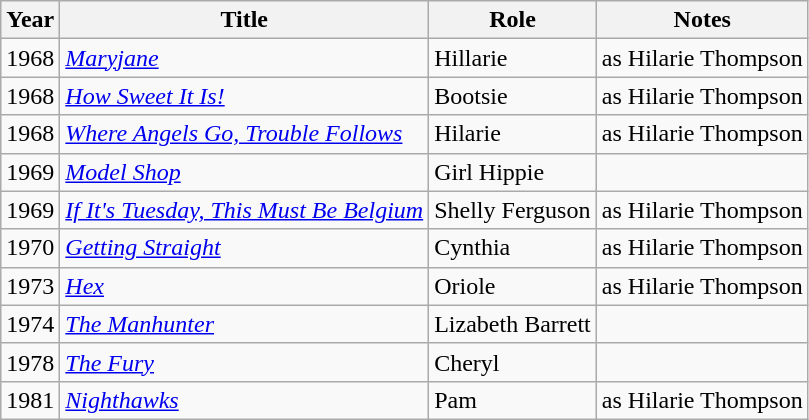<table class="wikitable sortable">
<tr>
<th>Year</th>
<th>Title</th>
<th>Role</th>
<th>Notes</th>
</tr>
<tr>
<td>1968</td>
<td><em><a href='#'>Maryjane</a></em></td>
<td>Hillarie</td>
<td>as Hilarie Thompson</td>
</tr>
<tr>
<td>1968</td>
<td><em><a href='#'>How Sweet It Is!</a></em></td>
<td>Bootsie</td>
<td>as Hilarie Thompson</td>
</tr>
<tr>
<td>1968</td>
<td><em><a href='#'>Where Angels Go, Trouble Follows</a></em></td>
<td>Hilarie</td>
<td>as Hilarie Thompson</td>
</tr>
<tr>
<td>1969</td>
<td><em><a href='#'>Model Shop</a></em></td>
<td>Girl Hippie</td>
<td></td>
</tr>
<tr>
<td>1969</td>
<td><em><a href='#'>If It's Tuesday, This Must Be Belgium</a></em></td>
<td>Shelly Ferguson</td>
<td>as Hilarie Thompson</td>
</tr>
<tr>
<td>1970</td>
<td><em><a href='#'>Getting Straight</a></em></td>
<td>Cynthia</td>
<td>as Hilarie Thompson</td>
</tr>
<tr>
<td>1973</td>
<td><em><a href='#'>Hex</a></em></td>
<td>Oriole</td>
<td>as Hilarie Thompson</td>
</tr>
<tr>
<td>1974</td>
<td><em><a href='#'>The Manhunter</a></em></td>
<td>Lizabeth Barrett</td>
<td></td>
</tr>
<tr>
<td>1978</td>
<td><em><a href='#'>The Fury</a></em></td>
<td>Cheryl</td>
<td></td>
</tr>
<tr>
<td>1981</td>
<td><em><a href='#'>Nighthawks</a></em></td>
<td>Pam</td>
<td>as Hilarie Thompson</td>
</tr>
</table>
